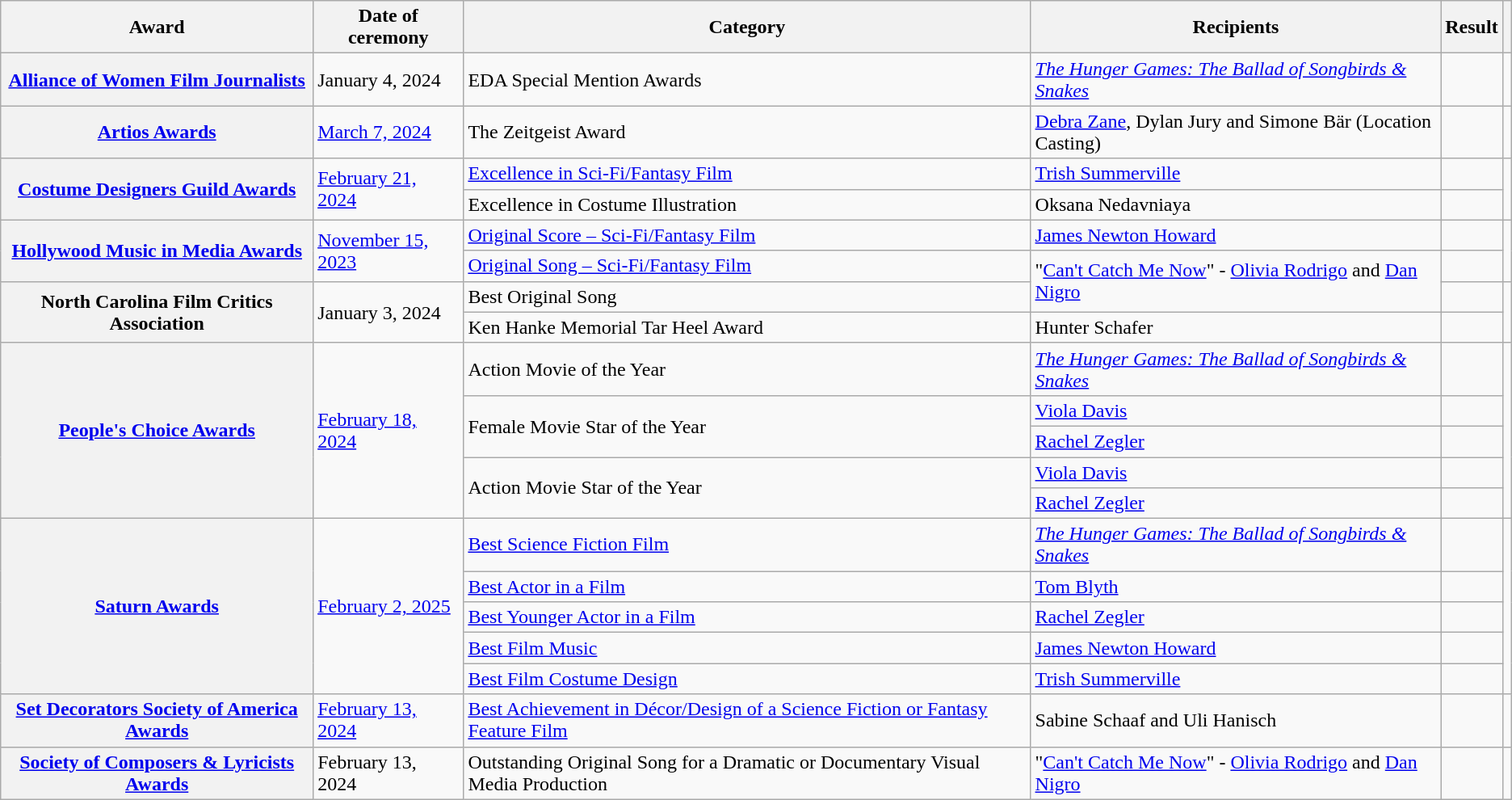<table class="wikitable plainrowheaders sortable">
<tr>
<th scope="col">Award</th>
<th scope="col">Date of ceremony</th>
<th scope="col">Category</th>
<th scope="col">Recipients</th>
<th scope="col">Result</th>
<th scope="col" class="unsortable"></th>
</tr>
<tr>
<th scope="row"><a href='#'>Alliance of Women Film Journalists</a></th>
<td>January 4, 2024</td>
<td>EDA Special Mention Awards</td>
<td><em><a href='#'>The Hunger Games: The Ballad of Songbirds & Snakes</a></em></td>
<td></td>
<td style="text-align:center;"></td>
</tr>
<tr>
<th scope="row"><a href='#'>Artios Awards</a></th>
<td><a href='#'>March 7, 2024</a></td>
<td>The Zeitgeist Award</td>
<td><a href='#'>Debra Zane</a>, Dylan Jury and Simone Bär (Location Casting)</td>
<td></td>
<td style="text-align:center;"></td>
</tr>
<tr>
<th rowspan="2" scope="row"><a href='#'>Costume Designers Guild Awards</a></th>
<td rowspan="2"><a href='#'>February 21, 2024</a></td>
<td><a href='#'>Excellence in Sci-Fi/Fantasy Film</a></td>
<td><a href='#'>Trish Summerville</a></td>
<td></td>
<td rowspan="2" style="text-align:center;"></td>
</tr>
<tr>
<td>Excellence in Costume Illustration</td>
<td>Oksana Nedavniaya</td>
<td></td>
</tr>
<tr>
<th rowspan="2" scope="row"><a href='#'>Hollywood Music in Media Awards</a></th>
<td rowspan="2"><a href='#'>November 15, 2023</a></td>
<td><a href='#'>Original Score – Sci-Fi/Fantasy Film</a></td>
<td><a href='#'>James Newton Howard</a></td>
<td></td>
<td rowspan="2" style="text-align:center;"></td>
</tr>
<tr>
<td><a href='#'>Original Song – Sci-Fi/Fantasy Film</a></td>
<td rowspan="2">"<a href='#'>Can't Catch Me Now</a>" - <a href='#'>Olivia Rodrigo</a> and <a href='#'>Dan Nigro</a></td>
<td></td>
</tr>
<tr>
<th rowspan="2" scope="row">North Carolina Film Critics Association</th>
<td rowspan="2">January 3, 2024</td>
<td>Best Original Song</td>
<td></td>
<td rowspan="2" style="text-align:center;"></td>
</tr>
<tr>
<td>Ken Hanke Memorial Tar Heel Award</td>
<td>Hunter Schafer</td>
<td></td>
</tr>
<tr>
<th rowspan="5" scope="row"><a href='#'>People's Choice Awards</a></th>
<td rowspan="5"><a href='#'>February 18, 2024</a></td>
<td>Action Movie of the Year</td>
<td><em><a href='#'>The Hunger Games: The Ballad of Songbirds & Snakes</a></em></td>
<td></td>
<td rowspan="5" style="text-align:center;"></td>
</tr>
<tr>
<td rowspan="2">Female Movie Star of the Year</td>
<td><a href='#'>Viola Davis</a></td>
<td></td>
</tr>
<tr>
<td><a href='#'>Rachel Zegler</a></td>
<td></td>
</tr>
<tr>
<td rowspan="2">Action Movie Star of the Year</td>
<td><a href='#'>Viola Davis</a></td>
<td></td>
</tr>
<tr>
<td><a href='#'>Rachel Zegler</a></td>
<td></td>
</tr>
<tr>
<th rowspan="5" scope="row"><a href='#'>Saturn Awards</a></th>
<td rowspan="5"><a href='#'>February 2, 2025</a></td>
<td><a href='#'>Best Science Fiction Film</a></td>
<td><em><a href='#'>The Hunger Games: The Ballad of Songbirds & Snakes</a></em></td>
<td></td>
<td rowspan="5" style="text-align:center;"></td>
</tr>
<tr>
<td><a href='#'>Best Actor in a Film</a></td>
<td><a href='#'>Tom Blyth</a></td>
<td></td>
</tr>
<tr>
<td><a href='#'>Best Younger Actor in a Film</a></td>
<td><a href='#'>Rachel Zegler</a></td>
<td></td>
</tr>
<tr>
<td><a href='#'>Best Film Music</a></td>
<td><a href='#'>James Newton Howard</a></td>
<td></td>
</tr>
<tr>
<td><a href='#'>Best Film Costume Design</a></td>
<td><a href='#'>Trish Summerville</a></td>
<td></td>
</tr>
<tr>
<th scope="row"><a href='#'>Set Decorators Society of America Awards</a></th>
<td><a href='#'>February 13, 2024</a></td>
<td><a href='#'>Best Achievement in Décor/Design of a Science Fiction or Fantasy Feature Film</a></td>
<td>Sabine Schaaf and Uli Hanisch</td>
<td></td>
<td style="text-align:center;"></td>
</tr>
<tr>
<th scope="row"><a href='#'>Society of Composers & Lyricists Awards</a></th>
<td>February 13, 2024</td>
<td>Outstanding Original Song for a Dramatic or Documentary Visual Media Production</td>
<td>"<a href='#'>Can't Catch Me Now</a>" - <a href='#'>Olivia Rodrigo</a> and <a href='#'>Dan Nigro</a></td>
<td></td>
<td style="text-align:center;"></td>
</tr>
</table>
